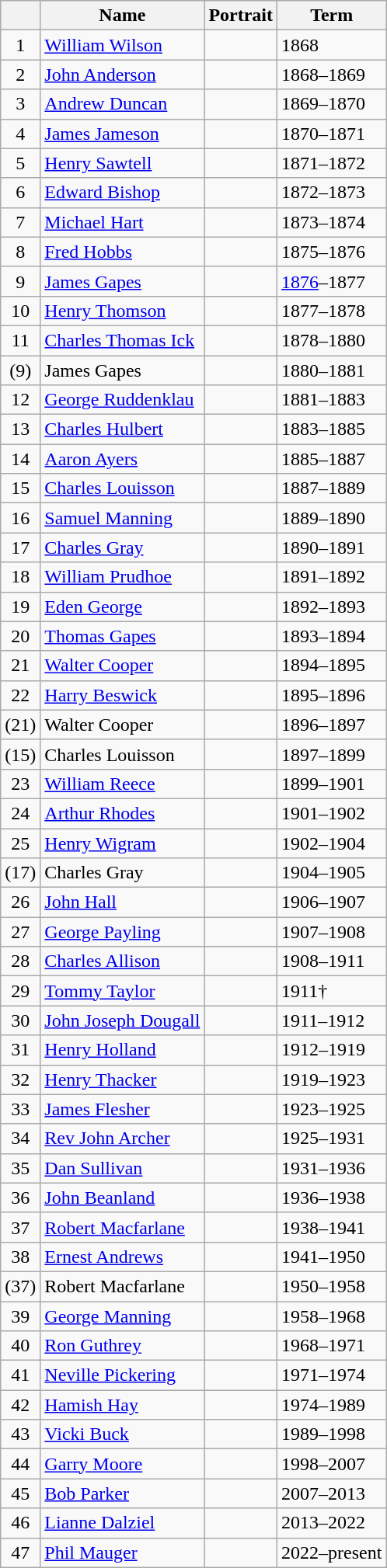<table class="wikitable">
<tr>
<th></th>
<th>Name</th>
<th>Portrait</th>
<th>Term</th>
</tr>
<tr>
<td align=center>1</td>
<td><a href='#'>William Wilson</a></td>
<td></td>
<td>1868</td>
</tr>
<tr>
<td align=center>2</td>
<td><a href='#'>John Anderson</a></td>
<td></td>
<td>1868–1869</td>
</tr>
<tr>
<td align=center>3</td>
<td><a href='#'>Andrew Duncan</a></td>
<td></td>
<td>1869–1870</td>
</tr>
<tr>
<td align=center>4</td>
<td><a href='#'>James Jameson</a></td>
<td></td>
<td>1870–1871</td>
</tr>
<tr>
<td align=center>5</td>
<td><a href='#'>Henry Sawtell</a></td>
<td></td>
<td>1871–1872</td>
</tr>
<tr>
<td align=center>6</td>
<td><a href='#'>Edward Bishop</a></td>
<td></td>
<td>1872–1873</td>
</tr>
<tr>
<td align=center>7</td>
<td><a href='#'>Michael Hart</a></td>
<td></td>
<td>1873–1874</td>
</tr>
<tr>
<td align=center>8</td>
<td><a href='#'>Fred Hobbs</a></td>
<td></td>
<td>1875–1876</td>
</tr>
<tr>
<td align=center>9</td>
<td><a href='#'>James Gapes</a></td>
<td></td>
<td><a href='#'>1876</a>–1877</td>
</tr>
<tr>
<td align=center>10</td>
<td><a href='#'>Henry Thomson</a></td>
<td></td>
<td>1877–1878</td>
</tr>
<tr>
<td align=center>11</td>
<td><a href='#'>Charles Thomas Ick</a></td>
<td></td>
<td>1878–1880</td>
</tr>
<tr>
<td align=center>(9)</td>
<td>James Gapes</td>
<td></td>
<td>1880–1881</td>
</tr>
<tr>
<td align=center>12</td>
<td><a href='#'>George Ruddenklau</a></td>
<td></td>
<td>1881–1883</td>
</tr>
<tr>
<td align=center>13</td>
<td><a href='#'>Charles Hulbert</a></td>
<td></td>
<td>1883–1885</td>
</tr>
<tr>
<td align=center>14</td>
<td><a href='#'>Aaron Ayers</a></td>
<td></td>
<td>1885–1887</td>
</tr>
<tr>
<td align=center>15</td>
<td><a href='#'>Charles Louisson</a></td>
<td></td>
<td>1887–1889</td>
</tr>
<tr>
<td align=center>16</td>
<td><a href='#'>Samuel Manning</a></td>
<td></td>
<td>1889–1890</td>
</tr>
<tr>
<td align=center>17</td>
<td><a href='#'>Charles Gray</a></td>
<td></td>
<td>1890–1891</td>
</tr>
<tr>
<td align=center>18</td>
<td><a href='#'>William Prudhoe</a></td>
<td></td>
<td>1891–1892</td>
</tr>
<tr>
<td align=center>19</td>
<td><a href='#'>Eden George</a></td>
<td></td>
<td>1892–1893</td>
</tr>
<tr>
<td align=center>20</td>
<td><a href='#'>Thomas Gapes</a></td>
<td></td>
<td>1893–1894</td>
</tr>
<tr>
<td align=center>21</td>
<td><a href='#'>Walter Cooper</a></td>
<td></td>
<td>1894–1895</td>
</tr>
<tr>
<td align=center>22</td>
<td><a href='#'>Harry Beswick</a></td>
<td></td>
<td>1895–1896</td>
</tr>
<tr>
<td align=center>(21)</td>
<td>Walter Cooper</td>
<td></td>
<td>1896–1897</td>
</tr>
<tr>
<td align=center>(15)</td>
<td>Charles Louisson</td>
<td></td>
<td>1897–1899</td>
</tr>
<tr>
<td align=center>23</td>
<td><a href='#'>William Reece</a></td>
<td></td>
<td>1899–1901</td>
</tr>
<tr>
<td align=center>24</td>
<td><a href='#'>Arthur Rhodes</a></td>
<td></td>
<td>1901–1902</td>
</tr>
<tr>
<td align=center>25</td>
<td><a href='#'>Henry Wigram</a></td>
<td></td>
<td>1902–1904</td>
</tr>
<tr>
<td align=center>(17)</td>
<td>Charles Gray</td>
<td></td>
<td>1904–1905</td>
</tr>
<tr>
<td align=center>26</td>
<td><a href='#'>John Hall</a></td>
<td></td>
<td>1906–1907</td>
</tr>
<tr>
<td align=center>27</td>
<td><a href='#'>George Payling</a></td>
<td></td>
<td>1907–1908</td>
</tr>
<tr>
<td align=center>28</td>
<td><a href='#'>Charles Allison</a></td>
<td></td>
<td>1908–1911</td>
</tr>
<tr>
<td align=center>29</td>
<td><a href='#'>Tommy Taylor</a></td>
<td></td>
<td>1911†</td>
</tr>
<tr>
<td align=center>30</td>
<td><a href='#'>John Joseph Dougall</a></td>
<td></td>
<td>1911–1912</td>
</tr>
<tr>
<td align=center>31</td>
<td><a href='#'>Henry Holland</a></td>
<td></td>
<td>1912–1919</td>
</tr>
<tr>
<td align=center>32</td>
<td><a href='#'>Henry Thacker</a></td>
<td></td>
<td>1919–1923</td>
</tr>
<tr>
<td align=center>33</td>
<td><a href='#'>James Flesher</a></td>
<td></td>
<td>1923–1925</td>
</tr>
<tr>
<td align=center>34</td>
<td><a href='#'>Rev John Archer</a></td>
<td></td>
<td>1925–1931</td>
</tr>
<tr>
<td align=center>35</td>
<td><a href='#'>Dan Sullivan</a></td>
<td></td>
<td>1931–1936</td>
</tr>
<tr>
<td align=center>36</td>
<td><a href='#'>John Beanland</a></td>
<td></td>
<td>1936–1938</td>
</tr>
<tr>
<td align=center>37</td>
<td><a href='#'>Robert Macfarlane</a></td>
<td></td>
<td>1938–1941</td>
</tr>
<tr>
<td align=center>38</td>
<td><a href='#'>Ernest Andrews</a></td>
<td></td>
<td>1941–1950</td>
</tr>
<tr>
<td align=center>(37)</td>
<td>Robert Macfarlane</td>
<td></td>
<td>1950–1958</td>
</tr>
<tr>
<td align=center>39</td>
<td><a href='#'>George Manning</a></td>
<td></td>
<td>1958–1968</td>
</tr>
<tr>
<td align=center>40</td>
<td><a href='#'>Ron Guthrey</a></td>
<td></td>
<td>1968–1971</td>
</tr>
<tr>
<td align=center>41</td>
<td><a href='#'>Neville Pickering</a></td>
<td></td>
<td>1971–1974</td>
</tr>
<tr>
<td align=center>42</td>
<td><a href='#'>Hamish Hay</a></td>
<td></td>
<td>1974–1989</td>
</tr>
<tr>
<td align=center>43</td>
<td><a href='#'>Vicki Buck</a></td>
<td></td>
<td>1989–1998</td>
</tr>
<tr>
<td align=center>44</td>
<td><a href='#'>Garry Moore</a></td>
<td></td>
<td>1998–2007</td>
</tr>
<tr>
<td align=center>45</td>
<td><a href='#'>Bob Parker</a></td>
<td></td>
<td>2007–2013</td>
</tr>
<tr>
<td align=center>46</td>
<td><a href='#'>Lianne Dalziel</a></td>
<td></td>
<td>2013–2022</td>
</tr>
<tr>
<td align=center>47</td>
<td><a href='#'>Phil Mauger</a></td>
<td></td>
<td>2022–present</td>
</tr>
</table>
